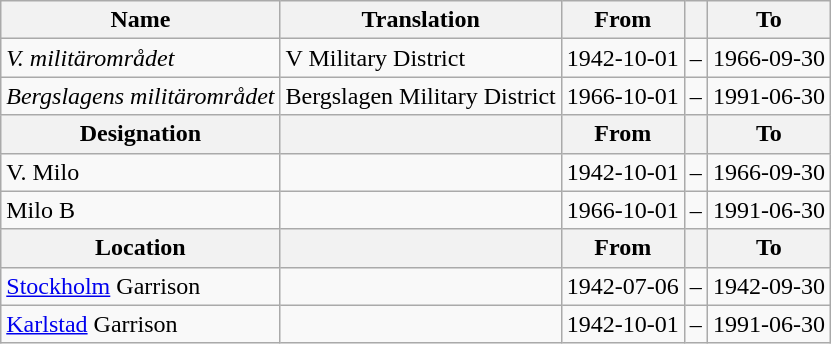<table class="wikitable">
<tr>
<th style="font-weight:bold;">Name</th>
<th style="font-weight:bold;">Translation</th>
<th style="text-align: center; font-weight:bold;">From</th>
<th></th>
<th style="text-align: center; font-weight:bold;">To</th>
</tr>
<tr>
<td style="font-style:italic;">V. militärområdet</td>
<td>V Military District</td>
<td>1942-10-01</td>
<td>–</td>
<td>1966-09-30</td>
</tr>
<tr>
<td style="font-style:italic;">Bergslagens militärområdet</td>
<td>Bergslagen Military District</td>
<td>1966-10-01</td>
<td>–</td>
<td>1991-06-30</td>
</tr>
<tr>
<th style="font-weight:bold;">Designation</th>
<th style="font-weight:bold;"></th>
<th style="text-align: center; font-weight:bold;">From</th>
<th></th>
<th style="text-align: center; font-weight:bold;">To</th>
</tr>
<tr>
<td>V. Milo</td>
<td></td>
<td style="text-align: center;">1942-10-01</td>
<td style="text-align: center;">–</td>
<td style="text-align: center;">1966-09-30</td>
</tr>
<tr>
<td>Milo B</td>
<td></td>
<td style="text-align: center;">1966-10-01</td>
<td style="text-align: center;">–</td>
<td style="text-align: center;">1991-06-30</td>
</tr>
<tr>
<th style="font-weight:bold;">Location</th>
<th style="font-weight:bold;"></th>
<th style="text-align: center; font-weight:bold;">From</th>
<th></th>
<th style="text-align: center; font-weight:bold;">To</th>
</tr>
<tr>
<td><a href='#'>Stockholm</a> Garrison</td>
<td></td>
<td style="text-align: center;">1942-07-06</td>
<td style="text-align: center;">–</td>
<td style="text-align: center;">1942-09-30</td>
</tr>
<tr>
<td><a href='#'>Karlstad</a> Garrison</td>
<td></td>
<td style="text-align: center;">1942-10-01</td>
<td style="text-align: center;">–</td>
<td style="text-align: center;">1991-06-30</td>
</tr>
</table>
